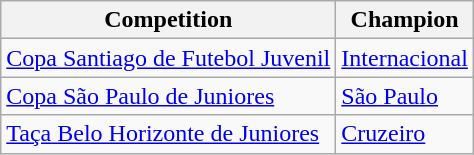<table class="wikitable">
<tr>
<th>Competition</th>
<th>Champion</th>
</tr>
<tr>
<td><a href='#'>Copa Santiago de Futebol Juvenil</a></td>
<td><a href='#'>Internacional</a></td>
</tr>
<tr>
<td><a href='#'>Copa São Paulo de Juniores</a></td>
<td><a href='#'>São Paulo</a></td>
</tr>
<tr>
<td><a href='#'>Taça Belo Horizonte de Juniores</a></td>
<td><a href='#'>Cruzeiro</a></td>
</tr>
</table>
